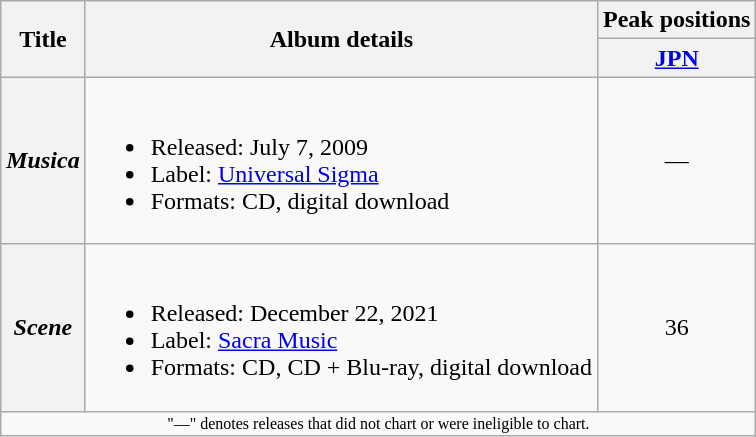<table class="wikitable plainrowheaders">
<tr>
<th scope="col" rowspan="2">Title</th>
<th scope="col" rowspan="2">Album details</th>
<th scope="col" colspan="1">Peak positions</th>
</tr>
<tr>
<th scope="col"><a href='#'>JPN</a></th>
</tr>
<tr>
<th scope="row"><em>Musica</em></th>
<td><br><ul><li>Released: July 7, 2009 </li><li>Label: <a href='#'>Universal Sigma</a></li><li>Formats: CD, digital download</li></ul></td>
<td align="center">—</td>
</tr>
<tr>
<th scope="row"><em>Scene</em></th>
<td><br><ul><li>Released: December 22, 2021 </li><li>Label: <a href='#'>Sacra Music</a></li><li>Formats: CD, CD + Blu-ray, digital download</li></ul></td>
<td align="center">36</td>
</tr>
<tr>
<td colspan="5" align="center" style="font-size: 8pt">"—" denotes releases that did not chart or were ineligible to chart.</td>
</tr>
</table>
